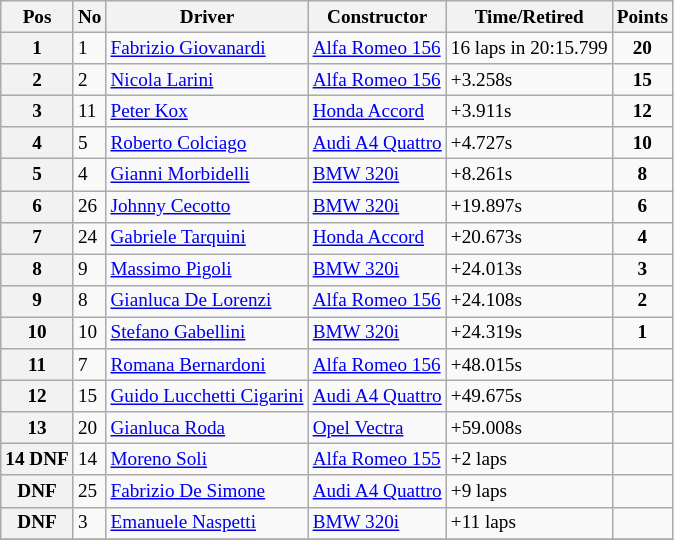<table class="wikitable" style="font-size: 80%;">
<tr>
<th>Pos</th>
<th>No</th>
<th>Driver</th>
<th>Constructor</th>
<th>Time/Retired</th>
<th>Points</th>
</tr>
<tr>
<th>1</th>
<td>1</td>
<td> <a href='#'>Fabrizio Giovanardi</a></td>
<td><a href='#'>Alfa Romeo 156</a></td>
<td>16 laps in 20:15.799</td>
<td style="text-align:center"><strong>20</strong></td>
</tr>
<tr>
<th>2</th>
<td>2</td>
<td> <a href='#'>Nicola Larini</a></td>
<td><a href='#'>Alfa Romeo 156</a></td>
<td>+3.258s</td>
<td style="text-align:center"><strong>15</strong></td>
</tr>
<tr>
<th>3</th>
<td>11</td>
<td> <a href='#'>Peter Kox</a></td>
<td><a href='#'>Honda Accord</a></td>
<td>+3.911s</td>
<td style="text-align:center"><strong>12</strong></td>
</tr>
<tr>
<th>4</th>
<td>5</td>
<td> <a href='#'>Roberto Colciago</a></td>
<td><a href='#'>Audi A4 Quattro</a></td>
<td>+4.727s</td>
<td style="text-align:center"><strong>10</strong></td>
</tr>
<tr>
<th>5</th>
<td>4</td>
<td> <a href='#'>Gianni Morbidelli</a></td>
<td><a href='#'>BMW 320i</a></td>
<td>+8.261s</td>
<td style="text-align:center"><strong>8</strong></td>
</tr>
<tr>
<th>6</th>
<td>26</td>
<td> <a href='#'>Johnny Cecotto</a></td>
<td><a href='#'>BMW 320i</a></td>
<td>+19.897s</td>
<td style="text-align:center"><strong>6</strong></td>
</tr>
<tr>
<th>7</th>
<td>24</td>
<td> <a href='#'>Gabriele Tarquini</a></td>
<td><a href='#'>Honda Accord</a></td>
<td>+20.673s</td>
<td style="text-align:center"><strong>4</strong></td>
</tr>
<tr>
<th>8</th>
<td>9</td>
<td> <a href='#'>Massimo Pigoli</a></td>
<td><a href='#'>BMW 320i</a></td>
<td>+24.013s</td>
<td style="text-align:center"><strong>3</strong></td>
</tr>
<tr>
<th>9</th>
<td>8</td>
<td> <a href='#'>Gianluca De Lorenzi</a></td>
<td><a href='#'>Alfa Romeo 156</a></td>
<td>+24.108s</td>
<td style="text-align:center"><strong>2</strong></td>
</tr>
<tr>
<th>10</th>
<td>10</td>
<td> <a href='#'>Stefano Gabellini</a></td>
<td><a href='#'>BMW 320i</a></td>
<td>+24.319s</td>
<td style="text-align:center"><strong>1</strong></td>
</tr>
<tr>
<th>11</th>
<td>7</td>
<td> <a href='#'>Romana Bernardoni</a></td>
<td><a href='#'>Alfa Romeo 156</a></td>
<td>+48.015s</td>
<td></td>
</tr>
<tr>
<th>12</th>
<td>15</td>
<td> <a href='#'>Guido Lucchetti Cigarini</a></td>
<td><a href='#'>Audi A4 Quattro</a></td>
<td>+49.675s</td>
<td></td>
</tr>
<tr>
<th>13</th>
<td>20</td>
<td> <a href='#'>Gianluca Roda</a></td>
<td><a href='#'>Opel Vectra</a></td>
<td>+59.008s</td>
<td></td>
</tr>
<tr>
<th>14 DNF</th>
<td>14</td>
<td> <a href='#'>Moreno Soli</a></td>
<td><a href='#'>Alfa Romeo 155</a></td>
<td>+2 laps</td>
<td></td>
</tr>
<tr>
<th>DNF</th>
<td>25</td>
<td> <a href='#'>Fabrizio De Simone</a></td>
<td><a href='#'>Audi A4 Quattro</a></td>
<td>+9 laps</td>
<td></td>
</tr>
<tr>
<th>DNF</th>
<td>3</td>
<td> <a href='#'>Emanuele Naspetti</a></td>
<td><a href='#'>BMW 320i</a></td>
<td>+11 laps</td>
<td></td>
</tr>
<tr>
</tr>
</table>
